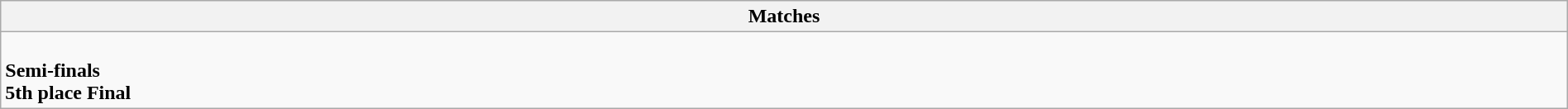<table class="wikitable collapsible collapsed" style="width:100%;">
<tr>
<th>Matches</th>
</tr>
<tr>
<td><br><strong>Semi-finals</strong>

<br><strong>5th place Final</strong>
</td>
</tr>
</table>
